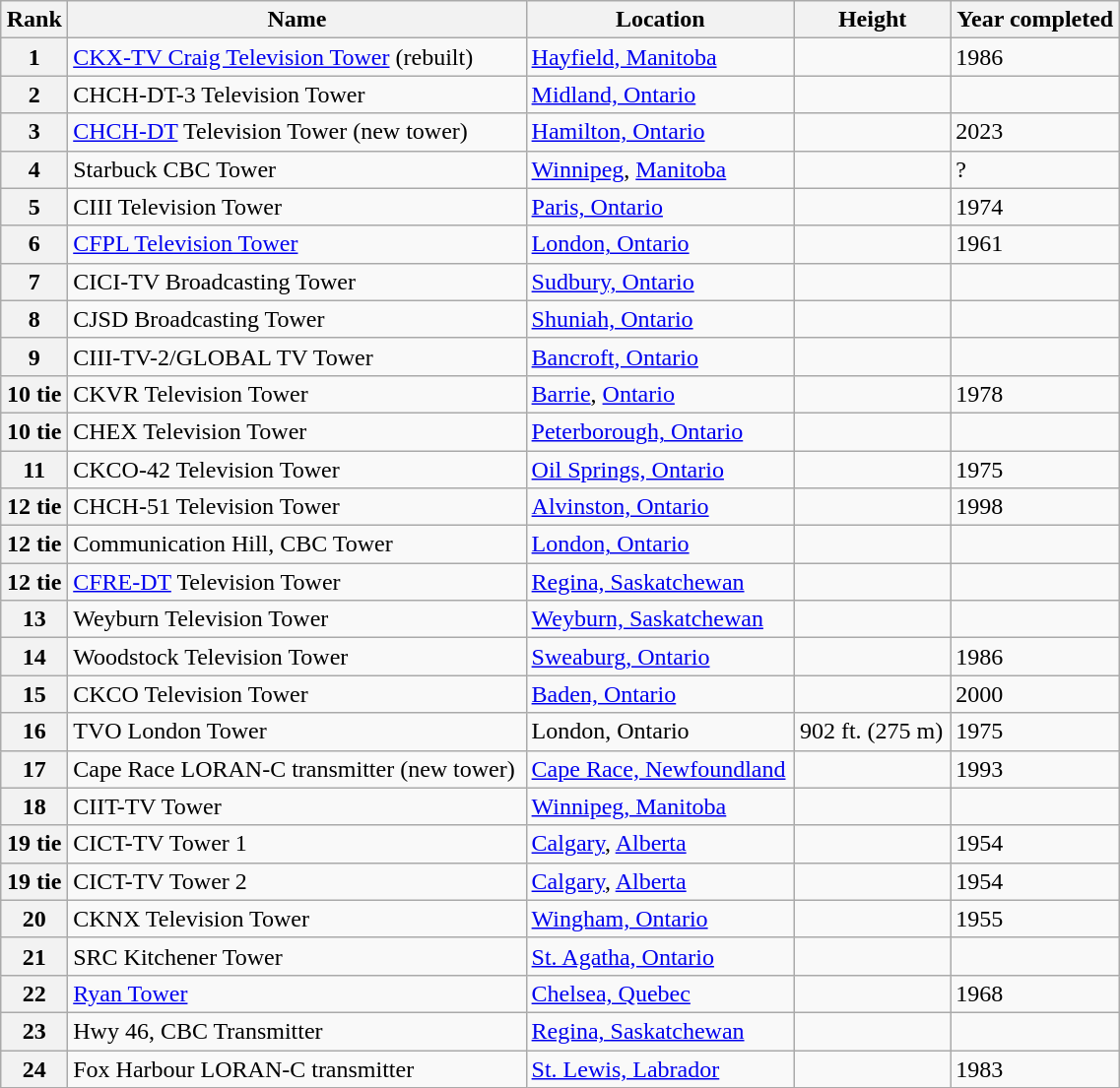<table class="wikitable sortable" style="width:60%;">
<tr>
<th>Rank</th>
<th>Name</th>
<th>Location</th>
<th>Height</th>
<th>Year completed</th>
</tr>
<tr>
<th>1</th>
<td><a href='#'>CKX-TV Craig Television Tower</a> (rebuilt)</td>
<td><a href='#'>Hayfield, Manitoba</a></td>
<td></td>
<td>1986</td>
</tr>
<tr>
<th>2</th>
<td>CHCH-DT-3 Television Tower</td>
<td><a href='#'>Midland, Ontario</a></td>
<td></td>
<td></td>
</tr>
<tr>
<th>3</th>
<td><a href='#'>CHCH-DT</a> Television Tower (new tower)</td>
<td><a href='#'>Hamilton, Ontario</a></td>
<td></td>
<td>2023</td>
</tr>
<tr>
<th>4</th>
<td>Starbuck CBC Tower</td>
<td><a href='#'>Winnipeg</a>, <a href='#'>Manitoba</a></td>
<td></td>
<td>?</td>
</tr>
<tr>
<th>5</th>
<td>CIII Television Tower</td>
<td><a href='#'>Paris, Ontario</a></td>
<td></td>
<td>1974</td>
</tr>
<tr>
<th>6</th>
<td><a href='#'>CFPL Television Tower</a></td>
<td><a href='#'>London, Ontario</a></td>
<td></td>
<td>1961</td>
</tr>
<tr>
<th>7</th>
<td>CICI-TV Broadcasting Tower</td>
<td><a href='#'>Sudbury, Ontario</a></td>
<td></td>
<td></td>
</tr>
<tr>
<th>8</th>
<td>CJSD Broadcasting Tower</td>
<td><a href='#'>Shuniah, Ontario</a></td>
<td></td>
<td></td>
</tr>
<tr>
<th>9</th>
<td>CIII-TV-2/GLOBAL TV Tower</td>
<td><a href='#'>Bancroft, Ontario</a></td>
<td></td>
<td></td>
</tr>
<tr>
<th>10 tie</th>
<td>CKVR Television Tower</td>
<td><a href='#'>Barrie</a>, <a href='#'>Ontario</a></td>
<td></td>
<td>1978</td>
</tr>
<tr>
<th>10 tie</th>
<td>CHEX Television Tower</td>
<td><a href='#'>Peterborough, Ontario</a></td>
<td></td>
<td></td>
</tr>
<tr>
<th>11</th>
<td>CKCO-42 Television Tower</td>
<td><a href='#'>Oil Springs, Ontario</a></td>
<td></td>
<td>1975</td>
</tr>
<tr>
<th>12 tie</th>
<td>CHCH-51 Television Tower</td>
<td><a href='#'>Alvinston, Ontario</a></td>
<td></td>
<td>1998</td>
</tr>
<tr>
<th>12 tie</th>
<td>Communication Hill, CBC Tower</td>
<td><a href='#'>London, Ontario</a></td>
<td></td>
<td></td>
</tr>
<tr>
<th>12 tie</th>
<td><a href='#'>CFRE-DT</a> Television Tower</td>
<td><a href='#'>Regina, Saskatchewan</a></td>
<td></td>
<td></td>
</tr>
<tr>
<th>13</th>
<td>Weyburn Television Tower</td>
<td><a href='#'>Weyburn, Saskatchewan</a></td>
<td></td>
<td></td>
</tr>
<tr>
<th>14</th>
<td>Woodstock Television Tower</td>
<td><a href='#'>Sweaburg, Ontario</a></td>
<td></td>
<td>1986</td>
</tr>
<tr>
<th>15</th>
<td>CKCO Television Tower</td>
<td><a href='#'>Baden, Ontario</a></td>
<td></td>
<td>2000</td>
</tr>
<tr>
<th>16</th>
<td>TVO London Tower</td>
<td>London, Ontario</td>
<td>902 ft. (275 m)</td>
<td>1975</td>
</tr>
<tr>
<th>17</th>
<td>Cape Race LORAN-C transmitter (new tower)</td>
<td><a href='#'>Cape Race, Newfoundland</a></td>
<td></td>
<td>1993</td>
</tr>
<tr>
<th>18</th>
<td>CIIT-TV Tower</td>
<td><a href='#'>Winnipeg, Manitoba</a></td>
<td></td>
<td></td>
</tr>
<tr>
<th>19 tie</th>
<td>CICT-TV Tower 1</td>
<td><a href='#'>Calgary</a>, <a href='#'>Alberta</a></td>
<td></td>
<td>1954</td>
</tr>
<tr>
<th>19 tie</th>
<td>CICT-TV Tower 2</td>
<td><a href='#'>Calgary</a>, <a href='#'>Alberta</a></td>
<td></td>
<td>1954</td>
</tr>
<tr>
<th>20</th>
<td>CKNX Television Tower</td>
<td><a href='#'>Wingham, Ontario</a></td>
<td></td>
<td>1955</td>
</tr>
<tr>
<th>21</th>
<td>SRC Kitchener Tower</td>
<td><a href='#'>St. Agatha, Ontario</a></td>
<td></td>
<td></td>
</tr>
<tr>
<th>22</th>
<td><a href='#'>Ryan Tower</a></td>
<td><a href='#'>Chelsea, Quebec</a></td>
<td></td>
<td>1968</td>
</tr>
<tr>
<th>23</th>
<td>Hwy 46, CBC Transmitter</td>
<td><a href='#'>Regina, Saskatchewan</a></td>
<td></td>
<td></td>
</tr>
<tr>
<th>24</th>
<td>Fox Harbour LORAN-C transmitter</td>
<td><a href='#'>St. Lewis, Labrador</a></td>
<td></td>
<td>1983</td>
</tr>
</table>
